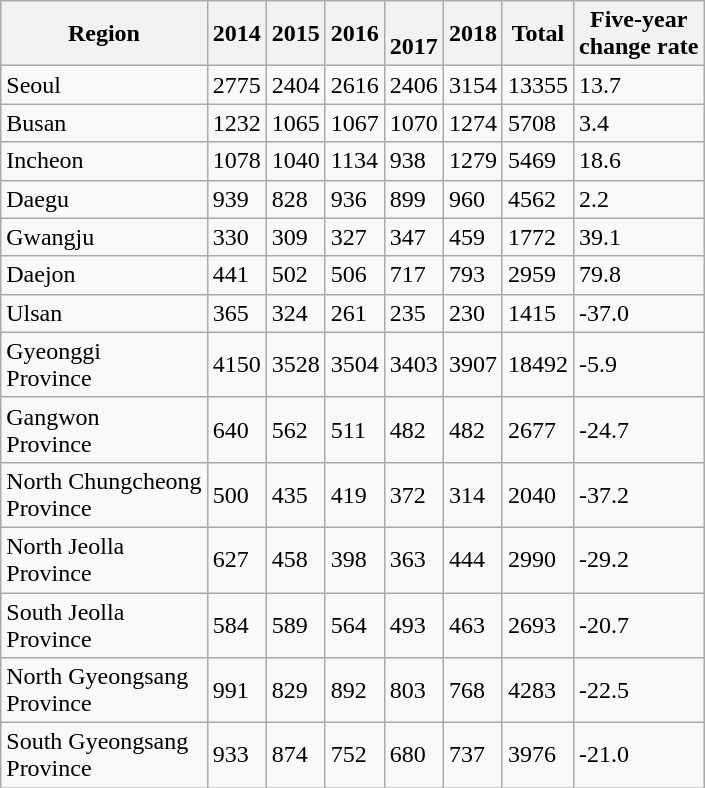<table class="wikitable">
<tr>
<th>Region</th>
<th>2014</th>
<th>2015</th>
<th>2016</th>
<th><br>2017</th>
<th>2018</th>
<th>Total</th>
<th>Five-year<br>change rate</th>
</tr>
<tr>
<td>Seoul</td>
<td>2775</td>
<td>2404</td>
<td>2616</td>
<td>2406</td>
<td>3154</td>
<td>13355</td>
<td>13.7</td>
</tr>
<tr>
<td>Busan</td>
<td>1232</td>
<td>1065</td>
<td>1067</td>
<td>1070</td>
<td>1274</td>
<td>5708</td>
<td>3.4</td>
</tr>
<tr>
<td>Incheon</td>
<td>1078</td>
<td>1040</td>
<td>1134</td>
<td>938</td>
<td>1279</td>
<td>5469</td>
<td>18.6</td>
</tr>
<tr>
<td>Daegu</td>
<td>939</td>
<td>828</td>
<td>936</td>
<td>899</td>
<td>960</td>
<td>4562</td>
<td>2.2</td>
</tr>
<tr>
<td>Gwangju</td>
<td>330</td>
<td>309</td>
<td>327</td>
<td>347</td>
<td>459</td>
<td>1772</td>
<td>39.1</td>
</tr>
<tr>
<td>Daejon</td>
<td>441</td>
<td>502</td>
<td>506</td>
<td>717</td>
<td>793</td>
<td>2959</td>
<td>79.8</td>
</tr>
<tr>
<td>Ulsan</td>
<td>365</td>
<td>324</td>
<td>261</td>
<td>235</td>
<td>230</td>
<td>1415</td>
<td>-37.0</td>
</tr>
<tr>
<td>Gyeonggi<br>Province</td>
<td>4150</td>
<td>3528</td>
<td>3504</td>
<td>3403</td>
<td>3907</td>
<td>18492</td>
<td>-5.9</td>
</tr>
<tr>
<td>Gangwon<br>Province</td>
<td>640</td>
<td>562</td>
<td>511</td>
<td>482</td>
<td>482</td>
<td>2677</td>
<td>-24.7</td>
</tr>
<tr>
<td>North Chungcheong<br>Province</td>
<td>500</td>
<td>435</td>
<td>419</td>
<td>372</td>
<td>314</td>
<td>2040</td>
<td>-37.2</td>
</tr>
<tr>
<td>North Jeolla<br>Province</td>
<td>627</td>
<td>458</td>
<td>398</td>
<td>363</td>
<td>444</td>
<td>2990</td>
<td>-29.2</td>
</tr>
<tr>
<td>South Jeolla<br>Province</td>
<td>584</td>
<td>589</td>
<td>564</td>
<td>493</td>
<td>463</td>
<td>2693</td>
<td>-20.7</td>
</tr>
<tr>
<td>North Gyeongsang<br>Province</td>
<td>991</td>
<td>829</td>
<td>892</td>
<td>803</td>
<td>768</td>
<td>4283</td>
<td>-22.5</td>
</tr>
<tr>
<td>South Gyeongsang<br>Province</td>
<td>933</td>
<td>874</td>
<td>752</td>
<td>680</td>
<td>737</td>
<td>3976</td>
<td>-21.0</td>
</tr>
</table>
